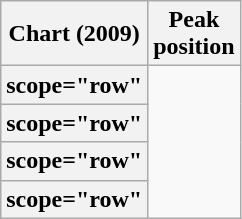<table class="wikitable plainrowheaders sortable">
<tr>
<th scope="col">Chart (2009)</th>
<th scope="col">Peak<br>position</th>
</tr>
<tr>
<th>scope="row" </th>
</tr>
<tr>
<th>scope="row" </th>
</tr>
<tr>
<th>scope="row" </th>
</tr>
<tr>
<th>scope="row" </th>
</tr>
</table>
